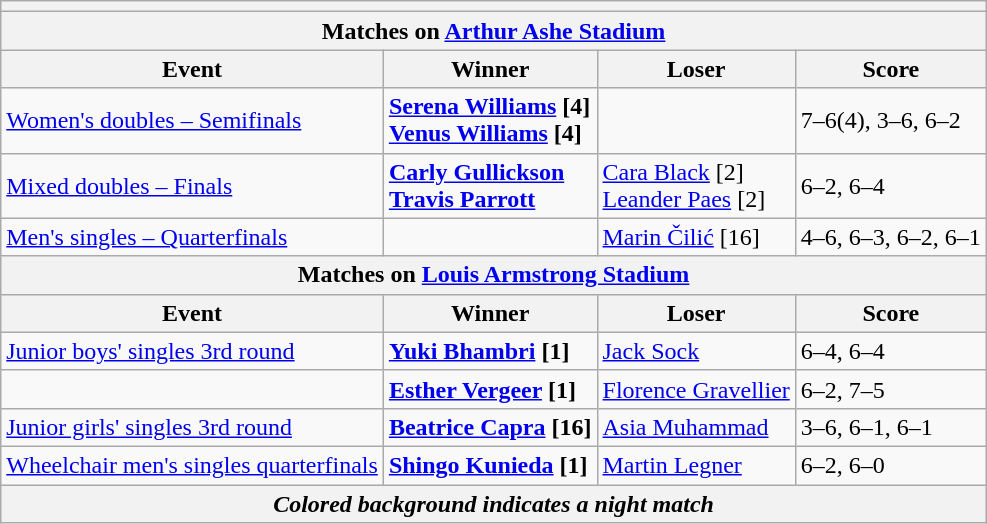<table class="wikitable collapsible uncollapsed">
<tr>
<th colspan=4></th>
</tr>
<tr>
<th colspan=4><strong>Matches on <a href='#'>Arthur Ashe Stadium</a></strong></th>
</tr>
<tr>
<th>Event</th>
<th>Winner</th>
<th>Loser</th>
<th>Score</th>
</tr>
<tr align=left>
<td><a href='#'>Women's doubles – Semifinals</a></td>
<td> <strong><a href='#'>Serena Williams</a> [4]<br> <a href='#'>Venus Williams</a> [4]</strong></td>
<td></td>
<td>7–6(4), 3–6, 6–2</td>
</tr>
<tr align=left>
<td><a href='#'>Mixed doubles – Finals</a></td>
<td> <strong><a href='#'>Carly Gullickson</a> <br> <a href='#'>Travis Parrott</a></strong></td>
<td> <a href='#'>Cara Black</a> [2]<br> <a href='#'>Leander Paes</a> [2]</td>
<td>6–2, 6–4</td>
</tr>
<tr align=left>
<td><a href='#'>Men's singles – Quarterfinals</a></td>
<td></td>
<td> <a href='#'>Marin Čilić</a> [16]</td>
<td>4–6, 6–3, 6–2, 6–1</td>
</tr>
<tr>
<th colspan=4><strong>Matches on <a href='#'>Louis Armstrong Stadium</a></strong></th>
</tr>
<tr>
<th>Event</th>
<th>Winner</th>
<th>Loser</th>
<th>Score</th>
</tr>
<tr align=left>
<td><a href='#'>Junior boys' singles 3rd round</a></td>
<td> <strong><a href='#'>Yuki Bhambri</a> [1]</strong></td>
<td> <a href='#'>Jack Sock</a></td>
<td>6–4, 6–4</td>
</tr>
<tr align=left>
<td></td>
<td> <strong><a href='#'>Esther Vergeer</a> [1]</strong></td>
<td> <a href='#'>Florence Gravellier</a></td>
<td>6–2, 7–5</td>
</tr>
<tr align=left>
<td><a href='#'>Junior girls' singles 3rd round</a></td>
<td> <strong><a href='#'>Beatrice Capra</a> [16]</strong></td>
<td> <a href='#'>Asia Muhammad</a></td>
<td>3–6, 6–1, 6–1</td>
</tr>
<tr align=left>
<td><a href='#'>Wheelchair men's singles quarterfinals</a></td>
<td> <strong><a href='#'>Shingo Kunieda</a> [1]</strong></td>
<td> <a href='#'>Martin Legner</a></td>
<td>6–2, 6–0</td>
</tr>
<tr>
<th colspan=4><em>Colored background indicates a night match</em></th>
</tr>
</table>
